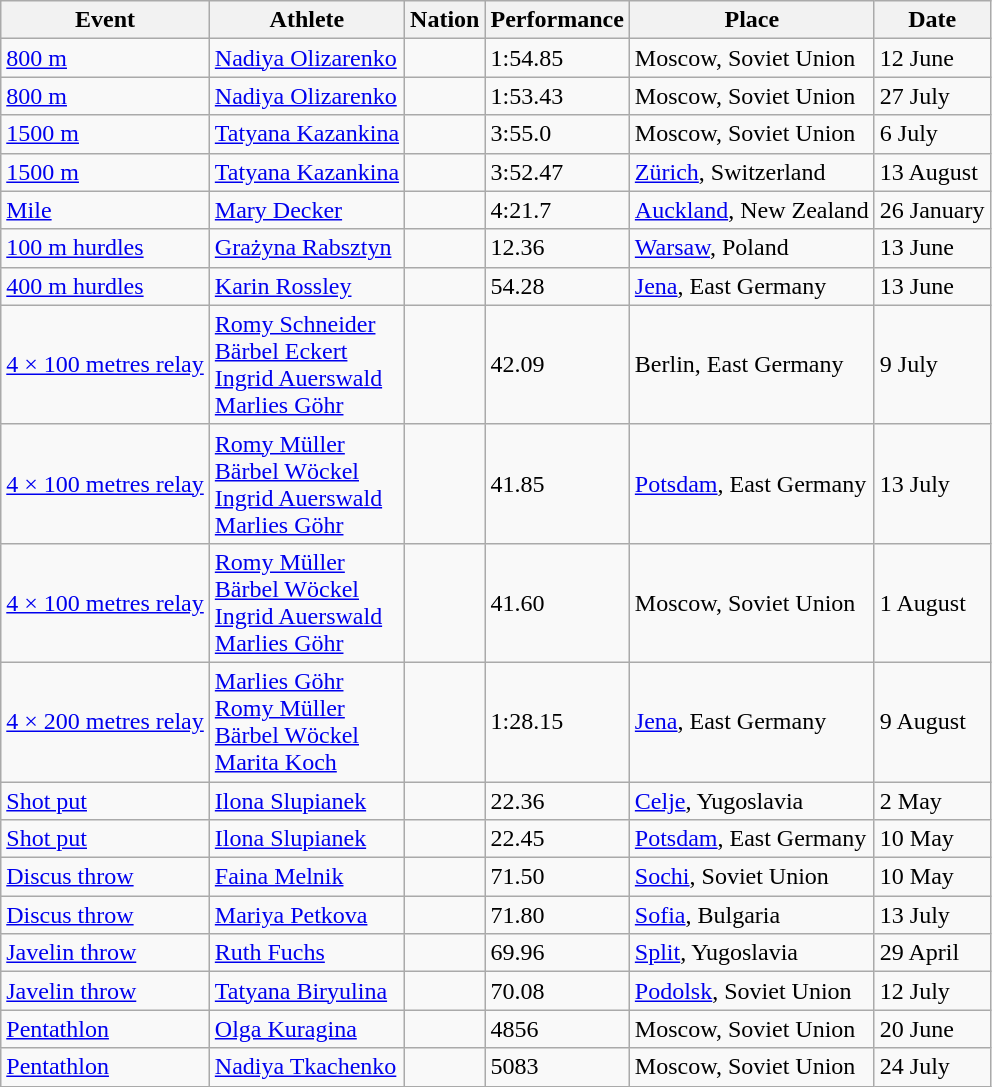<table class="wikitable" border="1">
<tr>
<th>Event</th>
<th>Athlete</th>
<th>Nation</th>
<th>Performance</th>
<th>Place</th>
<th>Date</th>
</tr>
<tr>
<td><a href='#'>800 m</a></td>
<td><a href='#'>Nadiya Olizarenko</a></td>
<td></td>
<td>1:54.85</td>
<td> Moscow, Soviet Union</td>
<td>12 June</td>
</tr>
<tr>
<td><a href='#'>800 m</a></td>
<td><a href='#'>Nadiya Olizarenko</a></td>
<td></td>
<td>1:53.43</td>
<td> Moscow, Soviet Union</td>
<td>27 July</td>
</tr>
<tr>
<td><a href='#'>1500 m</a></td>
<td><a href='#'>Tatyana Kazankina</a></td>
<td></td>
<td>3:55.0</td>
<td> Moscow, Soviet Union</td>
<td>6 July</td>
</tr>
<tr>
<td><a href='#'>1500 m</a></td>
<td><a href='#'>Tatyana Kazankina</a></td>
<td></td>
<td>3:52.47</td>
<td> <a href='#'>Zürich</a>, Switzerland</td>
<td>13 August</td>
</tr>
<tr>
<td><a href='#'>Mile</a></td>
<td><a href='#'>Mary Decker</a></td>
<td></td>
<td>4:21.7</td>
<td> <a href='#'>Auckland</a>, New Zealand</td>
<td>26 January</td>
</tr>
<tr>
<td><a href='#'>100 m hurdles</a></td>
<td><a href='#'>Grażyna Rabsztyn</a></td>
<td></td>
<td>12.36</td>
<td> <a href='#'>Warsaw</a>, Poland</td>
<td>13 June</td>
</tr>
<tr>
<td><a href='#'>400 m hurdles</a></td>
<td><a href='#'>Karin Rossley</a></td>
<td></td>
<td>54.28</td>
<td> <a href='#'>Jena</a>, East Germany</td>
<td>13 June</td>
</tr>
<tr>
<td><a href='#'>4 × 100 metres relay</a></td>
<td><a href='#'>Romy Schneider</a><br><a href='#'>Bärbel Eckert</a><br><a href='#'>Ingrid Auerswald</a><br><a href='#'>Marlies Göhr</a></td>
<td></td>
<td>42.09</td>
<td> Berlin, East Germany</td>
<td>9 July</td>
</tr>
<tr>
<td><a href='#'>4 × 100 metres relay</a></td>
<td><a href='#'>Romy Müller</a><br><a href='#'>Bärbel Wöckel</a><br><a href='#'>Ingrid Auerswald</a><br><a href='#'>Marlies Göhr</a></td>
<td></td>
<td>41.85</td>
<td> <a href='#'>Potsdam</a>, East Germany</td>
<td>13 July</td>
</tr>
<tr>
<td><a href='#'>4 × 100 metres relay</a></td>
<td><a href='#'>Romy Müller</a><br><a href='#'>Bärbel Wöckel</a><br><a href='#'>Ingrid Auerswald</a><br><a href='#'>Marlies Göhr</a></td>
<td></td>
<td>41.60</td>
<td> Moscow, Soviet Union</td>
<td>1 August</td>
</tr>
<tr>
<td><a href='#'>4 × 200 metres relay</a></td>
<td><a href='#'>Marlies Göhr</a><br><a href='#'>Romy Müller</a><br><a href='#'>Bärbel Wöckel</a><br><a href='#'>Marita Koch</a></td>
<td></td>
<td>1:28.15</td>
<td> <a href='#'>Jena</a>, East Germany</td>
<td>9 August</td>
</tr>
<tr>
<td><a href='#'>Shot put</a></td>
<td><a href='#'>Ilona Slupianek</a></td>
<td></td>
<td>22.36</td>
<td> <a href='#'>Celje</a>, Yugoslavia</td>
<td>2 May</td>
</tr>
<tr>
<td><a href='#'>Shot put</a></td>
<td><a href='#'>Ilona Slupianek</a></td>
<td></td>
<td>22.45</td>
<td> <a href='#'>Potsdam</a>, East Germany</td>
<td>10 May</td>
</tr>
<tr>
<td><a href='#'>Discus throw</a></td>
<td><a href='#'>Faina Melnik</a></td>
<td></td>
<td>71.50</td>
<td> <a href='#'>Sochi</a>, Soviet Union</td>
<td>10 May</td>
</tr>
<tr>
<td><a href='#'>Discus throw</a></td>
<td><a href='#'>Mariya Petkova</a></td>
<td></td>
<td>71.80</td>
<td> <a href='#'>Sofia</a>, Bulgaria</td>
<td>13 July</td>
</tr>
<tr>
<td><a href='#'>Javelin throw</a></td>
<td><a href='#'>Ruth Fuchs</a></td>
<td></td>
<td>69.96</td>
<td> <a href='#'>Split</a>, Yugoslavia</td>
<td>29 April</td>
</tr>
<tr>
<td><a href='#'>Javelin throw</a></td>
<td><a href='#'>Tatyana Biryulina</a></td>
<td></td>
<td>70.08</td>
<td> <a href='#'>Podolsk</a>, Soviet Union</td>
<td>12 July</td>
</tr>
<tr>
<td><a href='#'>Pentathlon</a></td>
<td><a href='#'>Olga Kuragina</a></td>
<td></td>
<td>4856</td>
<td> Moscow, Soviet Union</td>
<td>20 June</td>
</tr>
<tr>
<td><a href='#'>Pentathlon</a></td>
<td><a href='#'>Nadiya Tkachenko</a></td>
<td></td>
<td>5083</td>
<td> Moscow, Soviet Union</td>
<td>24 July</td>
</tr>
</table>
